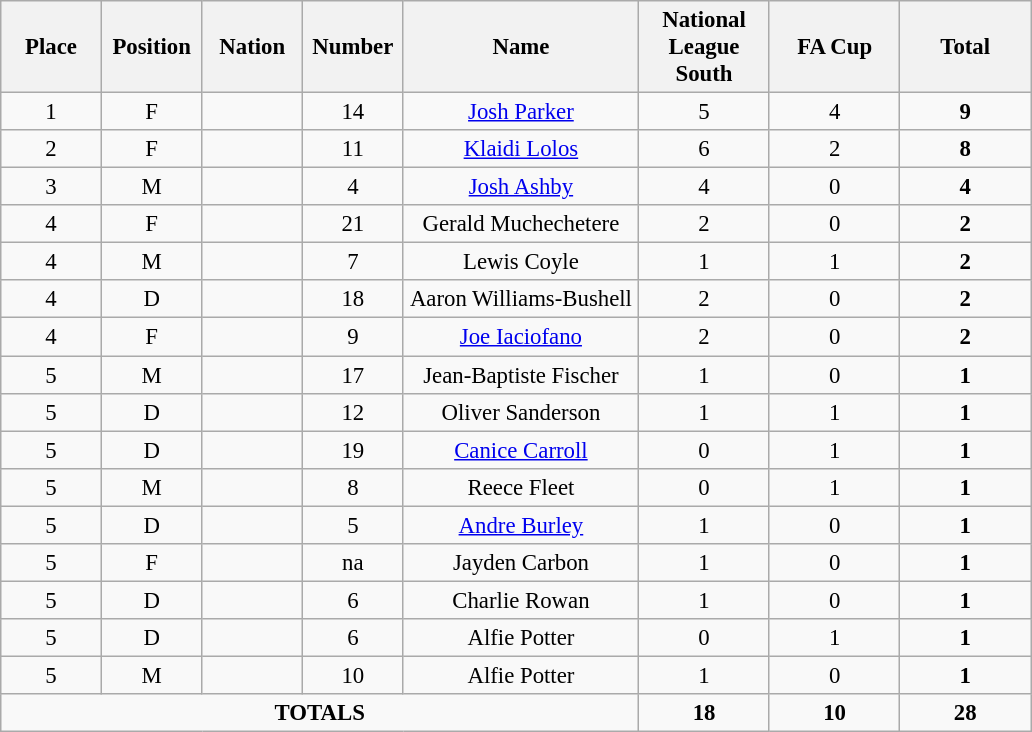<table class="wikitable" style="font-size: 95%; text-align: center;">
<tr>
<th width=60>Place</th>
<th width=60>Position</th>
<th width=60>Nation</th>
<th width=60>Number</th>
<th width=150>Name</th>
<th width=80>National League South</th>
<th width=80>FA Cup</th>
<th width=80>Total</th>
</tr>
<tr>
<td>1</td>
<td>F</td>
<td></td>
<td>14</td>
<td><a href='#'>Josh Parker</a></td>
<td>5</td>
<td>4</td>
<td><strong>9</strong></td>
</tr>
<tr>
<td>2</td>
<td>F</td>
<td></td>
<td>11</td>
<td><a href='#'>Klaidi Lolos</a></td>
<td>6</td>
<td>2</td>
<td><strong>8</strong></td>
</tr>
<tr>
<td>3</td>
<td>M</td>
<td></td>
<td>4</td>
<td><a href='#'>Josh Ashby</a></td>
<td>4</td>
<td>0</td>
<td><strong>4</strong></td>
</tr>
<tr>
<td>4</td>
<td>F</td>
<td></td>
<td>21</td>
<td>Gerald Muchechetere</td>
<td>2</td>
<td>0</td>
<td><strong>2</strong></td>
</tr>
<tr>
<td>4</td>
<td>M</td>
<td></td>
<td>7</td>
<td>Lewis Coyle</td>
<td>1</td>
<td>1</td>
<td><strong>2</strong></td>
</tr>
<tr>
<td>4</td>
<td>D</td>
<td></td>
<td>18</td>
<td>Aaron Williams-Bushell</td>
<td>2</td>
<td>0</td>
<td><strong>2</strong></td>
</tr>
<tr>
<td>4</td>
<td>F</td>
<td></td>
<td>9</td>
<td><a href='#'>Joe Iaciofano</a></td>
<td>2</td>
<td>0</td>
<td><strong>2</strong></td>
</tr>
<tr>
<td>5</td>
<td>M</td>
<td></td>
<td>17</td>
<td>Jean-Baptiste Fischer</td>
<td>1</td>
<td>0</td>
<td><strong>1</strong></td>
</tr>
<tr>
<td>5</td>
<td>D</td>
<td></td>
<td>12</td>
<td>Oliver Sanderson</td>
<td>1</td>
<td>1</td>
<td><strong>1</strong></td>
</tr>
<tr>
<td>5</td>
<td>D</td>
<td></td>
<td>19</td>
<td><a href='#'>Canice Carroll</a></td>
<td>0</td>
<td>1</td>
<td><strong>1</strong></td>
</tr>
<tr>
<td>5</td>
<td>M</td>
<td></td>
<td>8</td>
<td>Reece Fleet</td>
<td>0</td>
<td>1</td>
<td><strong>1</strong></td>
</tr>
<tr>
<td>5</td>
<td>D</td>
<td></td>
<td>5</td>
<td><a href='#'>Andre Burley</a></td>
<td>1</td>
<td>0</td>
<td><strong>1</strong></td>
</tr>
<tr>
<td>5</td>
<td>F</td>
<td></td>
<td>na</td>
<td>Jayden Carbon</td>
<td>1</td>
<td>0</td>
<td><strong>1</strong></td>
</tr>
<tr>
<td>5</td>
<td>D</td>
<td></td>
<td>6</td>
<td>Charlie Rowan</td>
<td>1</td>
<td>0</td>
<td><strong>1</strong></td>
</tr>
<tr>
<td>5</td>
<td>D</td>
<td></td>
<td>6</td>
<td>Alfie Potter</td>
<td>0</td>
<td>1</td>
<td><strong>1</strong></td>
</tr>
<tr>
<td>5</td>
<td>M</td>
<td></td>
<td>10</td>
<td>Alfie Potter</td>
<td>1</td>
<td>0</td>
<td><strong>1</strong></td>
</tr>
<tr>
<td colspan=5><strong>TOTALS</strong></td>
<td><strong>18</strong></td>
<td><strong>10</strong></td>
<td><strong>28</strong></td>
</tr>
</table>
